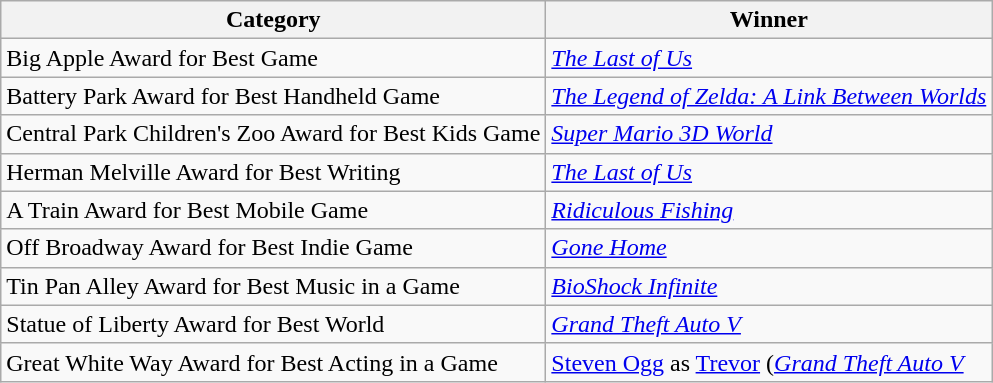<table class="wikitable sortable plainrowheaders" border="none" style="margin:0">
<tr valign="bottom">
<th scope="col">Category</th>
<th scope="col">Winner</th>
</tr>
<tr>
<td>Big Apple Award for Best Game</td>
<td><em><a href='#'>The Last of Us</a></em></td>
</tr>
<tr>
<td>Battery Park Award for Best Handheld Game</td>
<td><em><a href='#'>The Legend of Zelda: A Link Between Worlds</a></em></td>
</tr>
<tr>
<td>Central Park Children's Zoo Award for Best Kids Game</td>
<td><em><a href='#'>Super Mario 3D World</a></em></td>
</tr>
<tr>
<td>Herman Melville Award for Best Writing</td>
<td><em><a href='#'>The Last of Us</a></em></td>
</tr>
<tr>
<td>A Train Award for Best Mobile Game</td>
<td><em><a href='#'>Ridiculous Fishing</a></em></td>
</tr>
<tr>
<td>Off Broadway Award for Best Indie Game</td>
<td><em><a href='#'>Gone Home</a></em></td>
</tr>
<tr>
<td>Tin Pan Alley Award for Best Music in a Game</td>
<td><em><a href='#'>BioShock Infinite</a></em></td>
</tr>
<tr>
<td>Statue of Liberty Award for Best World</td>
<td><em><a href='#'>Grand Theft Auto V</a></em></td>
</tr>
<tr>
<td>Great White Way Award for Best Acting in a Game</td>
<td><a href='#'>Steven Ogg</a> as <a href='#'>Trevor</a> (<em><a href='#'>Grand Theft Auto V</a></em></td>
</tr>
</table>
